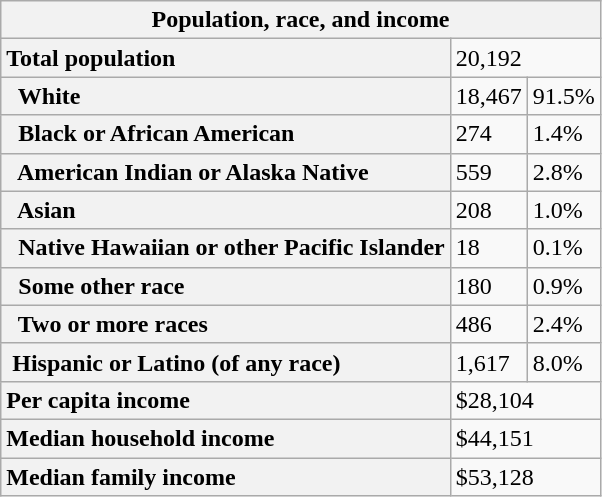<table class="wikitable sortable mw-collapsible collapsible collapsed">
<tr>
<th colspan=6>Population, race, and income</th>
</tr>
<tr>
<th scope="row" style="text-align: left;">Total population</th>
<td colspan=2>20,192</td>
</tr>
<tr>
<th scope="row" style="text-align: left;">  White</th>
<td>18,467</td>
<td>91.5%</td>
</tr>
<tr>
<th scope="row" style="text-align: left;">  Black or African American</th>
<td>274</td>
<td>1.4%</td>
</tr>
<tr>
<th scope="row" style="text-align: left;">  American Indian or Alaska Native</th>
<td>559</td>
<td>2.8%</td>
</tr>
<tr>
<th scope="row" style="text-align: left;">  Asian</th>
<td>208</td>
<td>1.0%</td>
</tr>
<tr>
<th scope="row" style="text-align: left;">  Native Hawaiian or other Pacific Islander</th>
<td>18</td>
<td>0.1%</td>
</tr>
<tr>
<th scope="row" style="text-align: left;">  Some other race</th>
<td>180</td>
<td>0.9%</td>
</tr>
<tr>
<th scope="row" style="text-align: left;">  Two or more races</th>
<td>486</td>
<td>2.4%</td>
</tr>
<tr>
<th scope="row" style="text-align: left;"> Hispanic or Latino (of any race)</th>
<td>1,617</td>
<td>8.0%</td>
</tr>
<tr>
<th scope="row" style="text-align: left;">Per capita income</th>
<td colspan=2>$28,104</td>
</tr>
<tr>
<th scope="row" style="text-align: left;">Median household income</th>
<td colspan=2>$44,151</td>
</tr>
<tr>
<th scope="row" style="text-align: left;">Median family income</th>
<td colspan=2>$53,128</td>
</tr>
</table>
